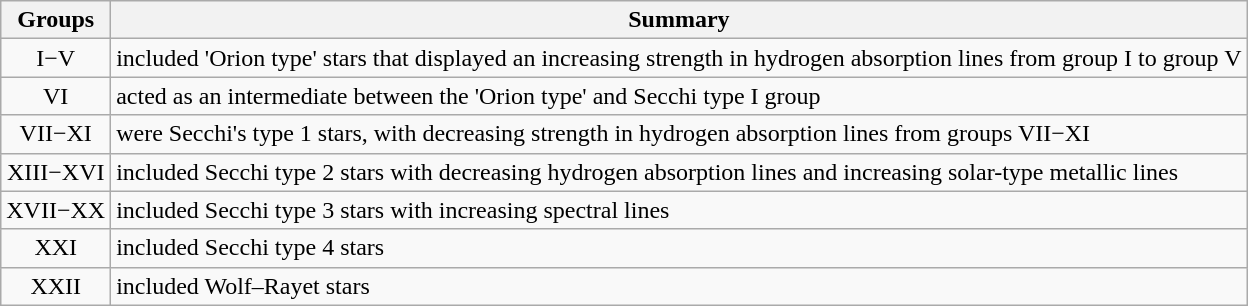<table class="wikitable">
<tr>
<th>Groups</th>
<th>Summary</th>
</tr>
<tr>
<td align=center>I−V</td>
<td>included 'Orion type' stars that displayed an increasing strength in hydrogen absorption lines from group I to group V</td>
</tr>
<tr>
<td align=center>VI</td>
<td>acted as an intermediate between the 'Orion type' and Secchi type I group</td>
</tr>
<tr>
<td align=center>VII−XI</td>
<td>were Secchi's type 1 stars, with decreasing strength in hydrogen absorption lines from groups VII−XI</td>
</tr>
<tr>
<td align=center>XIII−XVI</td>
<td>included Secchi type 2 stars with decreasing hydrogen absorption lines and increasing solar-type metallic lines</td>
</tr>
<tr>
<td align=center>XVII−XX</td>
<td>included Secchi type 3 stars with increasing spectral lines</td>
</tr>
<tr>
<td align=center>XXI</td>
<td>included Secchi type 4 stars</td>
</tr>
<tr>
<td align=center>XXII</td>
<td>included Wolf–Rayet stars</td>
</tr>
</table>
